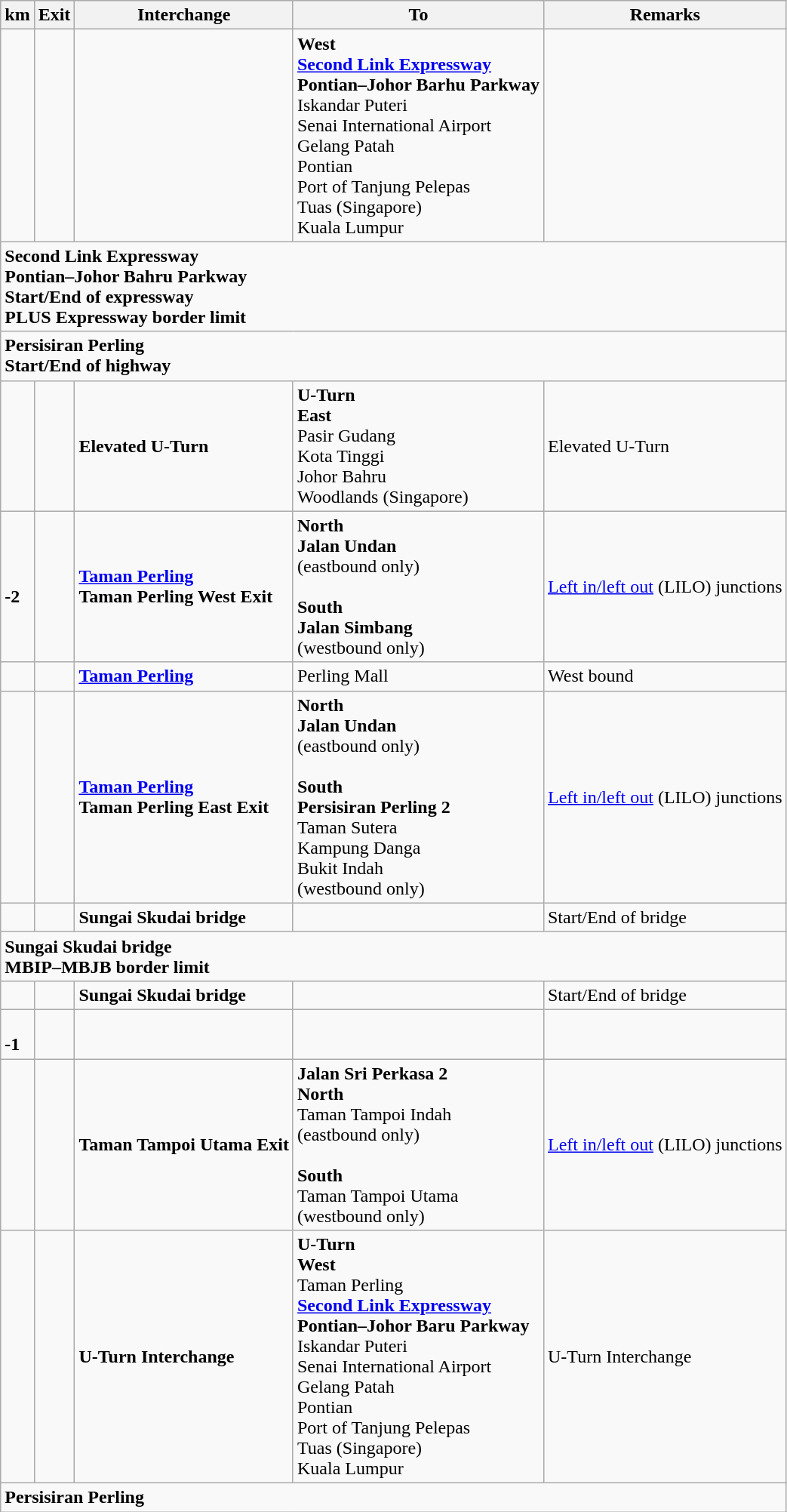<table class="wikitable">
<tr>
<th>km</th>
<th>Exit</th>
<th>Interchange</th>
<th>To</th>
<th>Remarks</th>
</tr>
<tr>
<td></td>
<td></td>
<td></td>
<td><strong>West</strong><br>  <strong><a href='#'>Second Link Expressway</a></strong><br> <strong>Pontian–Johor Barhu Parkway</strong><br> Iskandar Puteri <br> Senai International Airport <br>  Gelang Patah<br> Pontian<br> Port of Tanjung Pelepas <br>  Tuas (Singapore)<br>  Kuala Lumpur</td>
<td></td>
</tr>
<tr>
<td style="width:600px" colspan="6" style="text-align:center; background:green;"><strong><span>  Second Link Expressway<br> Pontian–Johor Bahru Parkway<br>Start/End of expressway<br>PLUS Expressway border limit</span></strong></td>
</tr>
<tr>
<td style="width:600px" colspan="6" style="text-align:center; background:blue;"><strong><span> Persisiran Perling<br>Start/End of highway</span></strong></td>
</tr>
<tr>
<td></td>
<td></td>
<td><strong>Elevated U-Turn</strong></td>
<td><strong>U-Turn</strong><br><strong>East</strong><br> Pasir Gudang<br>  Kota Tinggi<br> Johor Bahru<br> Woodlands (Singapore)</td>
<td>Elevated U-Turn</td>
</tr>
<tr>
<td><br><strong>-2</strong></td>
<td></td>
<td><strong><a href='#'>Taman Perling</a></strong><br><strong>Taman Perling West Exit</strong></td>
<td><strong>North</strong><br><strong>Jalan Undan</strong><br>(eastbound only)<br><br><strong>South</strong><br><strong>Jalan Simbang</strong><br>(westbound only)</td>
<td><a href='#'>Left in/left out</a> (LILO) junctions</td>
</tr>
<tr>
<td></td>
<td></td>
<td><strong><a href='#'>Taman Perling</a></strong></td>
<td>Perling Mall<br></td>
<td>West bound</td>
</tr>
<tr>
<td></td>
<td></td>
<td><strong><a href='#'>Taman Perling</a></strong><br><strong>Taman Perling East Exit</strong></td>
<td><strong>North</strong><br><strong>Jalan Undan</strong><br>(eastbound only)<br><br><strong>South</strong><br><strong>Persisiran Perling 2</strong><br>Taman Sutera<br>Kampung Danga<br>Bukit Indah<br>(westbound only)</td>
<td><a href='#'>Left in/left out</a> (LILO) junctions</td>
</tr>
<tr>
<td></td>
<td></td>
<td><strong>Sungai Skudai bridge</strong></td>
<td></td>
<td>Start/End of bridge</td>
</tr>
<tr>
<td style="width:600px" colspan="6" style="text-align:center; background:maroon;"><strong><span>Sungai Skudai bridge<br>MBIP–MBJB border limit</span></strong></td>
</tr>
<tr>
<td></td>
<td></td>
<td><strong>Sungai Skudai bridge</strong></td>
<td></td>
<td>Start/End of bridge</td>
</tr>
<tr>
<td><br><strong>-1</strong></td>
<td></td>
<td></td>
<td></td>
<td></td>
</tr>
<tr>
<td></td>
<td></td>
<td><strong>Taman Tampoi Utama Exit</strong></td>
<td><strong>Jalan Sri Perkasa 2</strong><br><strong>North</strong><br>Taman Tampoi Indah<br>(eastbound only)<br><br><strong>South</strong><br>Taman Tampoi Utama<br>(westbound only)</td>
<td><a href='#'>Left in/left out</a> (LILO) junctions</td>
</tr>
<tr>
<td></td>
<td></td>
<td><strong>U-Turn Interchange</strong></td>
<td><strong>U-Turn </strong><br><strong>West</strong><br> Taman Perling<br>  <strong><a href='#'>Second Link Expressway</a></strong><br> <strong>Pontian–Johor Baru Parkway</strong><br> Iskandar Puteri <br> Senai International Airport <br>  Gelang Patah<br> Pontian<br> Port of Tanjung Pelepas <br>  Tuas (Singapore)<br>  Kuala Lumpur</td>
<td>U-Turn Interchange</td>
</tr>
<tr>
<td style="width:600px" colspan="6" style="text-align:center; background:blue;"><strong><span> Persisiran Perling</span></strong></td>
</tr>
</table>
